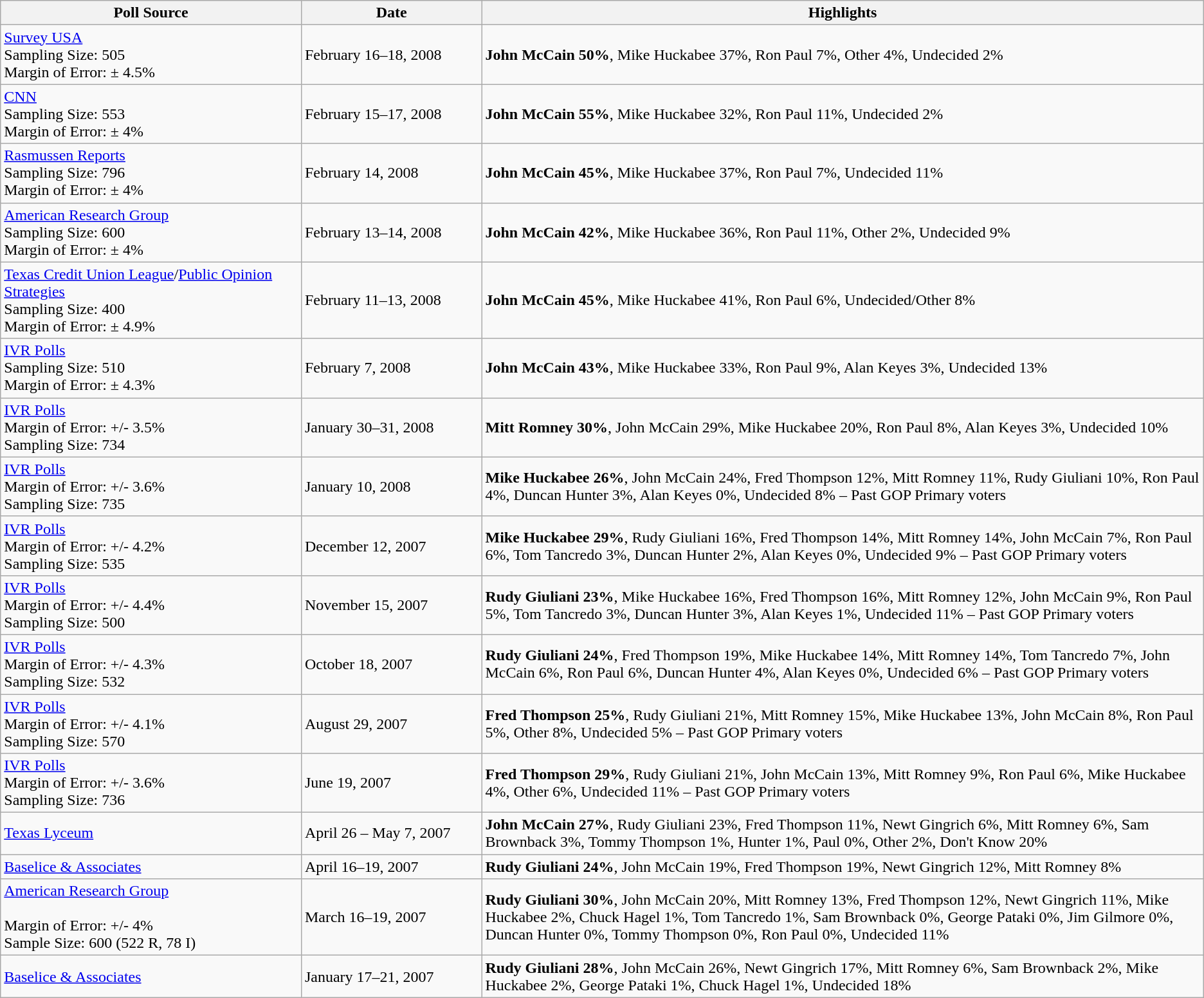<table class="wikitable sortable">
<tr>
<th width="25%">Poll Source</th>
<th width="15%">Date</th>
<th width="60%">Highlights</th>
</tr>
<tr>
<td><a href='#'>Survey USA</a><br>Sampling Size: 505<br>
Margin of Error: ± 4.5%</td>
<td>February 16–18, 2008</td>
<td><strong>John McCain 50%</strong>, Mike Huckabee 37%, Ron Paul 7%, Other 4%, Undecided 2%</td>
</tr>
<tr>
<td><a href='#'>CNN</a><br>Sampling Size: 553<br>
Margin of Error: ± 4%</td>
<td>February 15–17, 2008</td>
<td><strong>John McCain 55%</strong>, Mike Huckabee 32%, Ron Paul 11%, Undecided 2%</td>
</tr>
<tr>
<td><a href='#'>Rasmussen Reports</a><br>Sampling Size: 796<br>
Margin of Error: ± 4%</td>
<td>February 14, 2008</td>
<td><strong>John McCain 45%</strong>, Mike Huckabee 37%, Ron Paul 7%, Undecided 11%</td>
</tr>
<tr>
<td><a href='#'>American Research Group</a><br>Sampling Size: 600<br>
Margin of Error: ± 4%</td>
<td>February 13–14, 2008</td>
<td><strong>John McCain 42%</strong>, Mike Huckabee 36%, Ron Paul 11%, Other 2%, Undecided 9%</td>
</tr>
<tr>
<td><a href='#'>Texas Credit Union League</a>/<a href='#'>Public Opinion Strategies</a><br>Sampling Size: 400<br>
Margin of Error: ± 4.9%</td>
<td>February 11–13, 2008</td>
<td><strong>John McCain 45%</strong>, Mike Huckabee 41%, Ron Paul 6%, Undecided/Other 8%</td>
</tr>
<tr>
<td><a href='#'>IVR Polls</a><br>Sampling Size: 510<br>
Margin of Error: ± 4.3%</td>
<td>February 7, 2008</td>
<td><strong>John McCain 43%</strong>, Mike Huckabee 33%, Ron Paul 9%, Alan Keyes 3%, Undecided 13%</td>
</tr>
<tr>
<td><a href='#'>IVR Polls </a><br>Margin of Error: +/- 3.5%<br>
Sampling Size: 734</td>
<td>January 30–31, 2008</td>
<td><strong>Mitt Romney 30%</strong>, John McCain 29%, Mike Huckabee 20%, Ron Paul 8%, Alan Keyes 3%, Undecided 10%</td>
</tr>
<tr>
<td><a href='#'>IVR Polls </a><br>Margin of Error: +/- 3.6%<br>
Sampling Size: 735</td>
<td>January 10, 2008</td>
<td><strong>Mike Huckabee 26%</strong>, John McCain 24%, Fred Thompson 12%, Mitt Romney 11%, Rudy Giuliani 10%, Ron Paul 4%, Duncan Hunter 3%, Alan Keyes 0%, Undecided 8% – Past GOP Primary voters</td>
</tr>
<tr>
<td><a href='#'>IVR Polls </a><br>Margin of Error: +/- 4.2%<br>
Sampling Size: 535</td>
<td>December 12, 2007</td>
<td><strong>Mike Huckabee 29%</strong>, Rudy Giuliani 16%, Fred Thompson 14%, Mitt Romney 14%, John McCain 7%, Ron Paul 6%, Tom Tancredo 3%, Duncan Hunter 2%, Alan Keyes 0%, Undecided 9% – Past GOP Primary voters</td>
</tr>
<tr>
<td><a href='#'>IVR Polls </a><br>Margin of Error: +/- 4.4%<br>
Sampling Size: 500</td>
<td>November 15, 2007</td>
<td><strong>Rudy Giuliani 23%</strong>, Mike Huckabee 16%, Fred Thompson 16%, Mitt Romney 12%, John McCain 9%, Ron Paul 5%, Tom Tancredo 3%, Duncan Hunter 3%, Alan Keyes 1%, Undecided 11% – Past GOP Primary voters</td>
</tr>
<tr>
<td><a href='#'>IVR Polls </a><br>Margin of Error: +/- 4.3%<br>
Sampling Size: 532</td>
<td>October 18, 2007</td>
<td><strong>Rudy Giuliani 24%</strong>, Fred Thompson 19%, Mike Huckabee 14%, Mitt Romney 14%, Tom Tancredo 7%, John McCain 6%, Ron Paul 6%, Duncan Hunter 4%, Alan Keyes 0%, Undecided 6% – Past GOP Primary voters</td>
</tr>
<tr>
<td><a href='#'>IVR Polls </a><br>Margin of Error: +/- 4.1%<br>
Sampling Size: 570</td>
<td>August 29, 2007</td>
<td><strong>Fred Thompson 25%</strong>, Rudy Giuliani 21%, Mitt Romney 15%, Mike Huckabee 13%, John McCain 8%, Ron Paul 5%, Other 8%, Undecided 5% – Past GOP Primary voters</td>
</tr>
<tr>
<td><a href='#'>IVR Polls </a><br>Margin of Error: +/- 3.6%<br>
Sampling Size: 736</td>
<td>June 19, 2007</td>
<td><strong>Fred Thompson 29%</strong>, Rudy Giuliani 21%, John McCain 13%, Mitt Romney 9%, Ron Paul 6%, Mike Huckabee 4%, Other 6%, Undecided 11% – Past GOP Primary voters</td>
</tr>
<tr>
<td><a href='#'>Texas Lyceum </a></td>
<td>April 26 – May 7, 2007</td>
<td><strong>John McCain 27%</strong>, Rudy Giuliani 23%, Fred Thompson 11%, Newt Gingrich 6%, Mitt Romney 6%, Sam Brownback 3%, Tommy Thompson 1%, Hunter 1%, Paul 0%, Other 2%, Don't Know 20%</td>
</tr>
<tr>
<td><a href='#'>Baselice & Associates</a></td>
<td>April 16–19, 2007</td>
<td><strong>Rudy Giuliani 24%</strong>, John McCain 19%, Fred Thompson 19%, Newt Gingrich 12%, Mitt Romney 8%</td>
</tr>
<tr>
<td><a href='#'>American Research Group</a><br><br>Margin of Error: +/- 4%<br>
Sample Size: 600 (522 R, 78 I)</td>
<td>March 16–19, 2007</td>
<td><strong>Rudy Giuliani 30%</strong>, John McCain 20%, Mitt Romney 13%, Fred Thompson 12%, Newt Gingrich 11%, Mike Huckabee 2%, Chuck Hagel 1%, Tom Tancredo 1%, Sam Brownback 0%, George Pataki 0%, Jim Gilmore 0%, Duncan Hunter 0%, Tommy Thompson 0%, Ron Paul 0%, Undecided 11%</td>
</tr>
<tr>
<td><a href='#'>Baselice & Associates</a></td>
<td>January 17–21, 2007</td>
<td><strong>Rudy Giuliani 28%</strong>, John McCain 26%, Newt Gingrich 17%, Mitt Romney 6%, Sam Brownback 2%, Mike Huckabee 2%, George Pataki 1%, Chuck Hagel 1%, Undecided 18%</td>
</tr>
</table>
